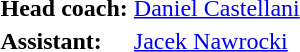<table>
<tr>
<td><strong>Head coach:</strong></td>
<td> <a href='#'>Daniel Castellani</a></td>
</tr>
<tr>
<td><strong>Assistant:</strong></td>
<td> <a href='#'>Jacek Nawrocki</a></td>
</tr>
<tr>
</tr>
</table>
